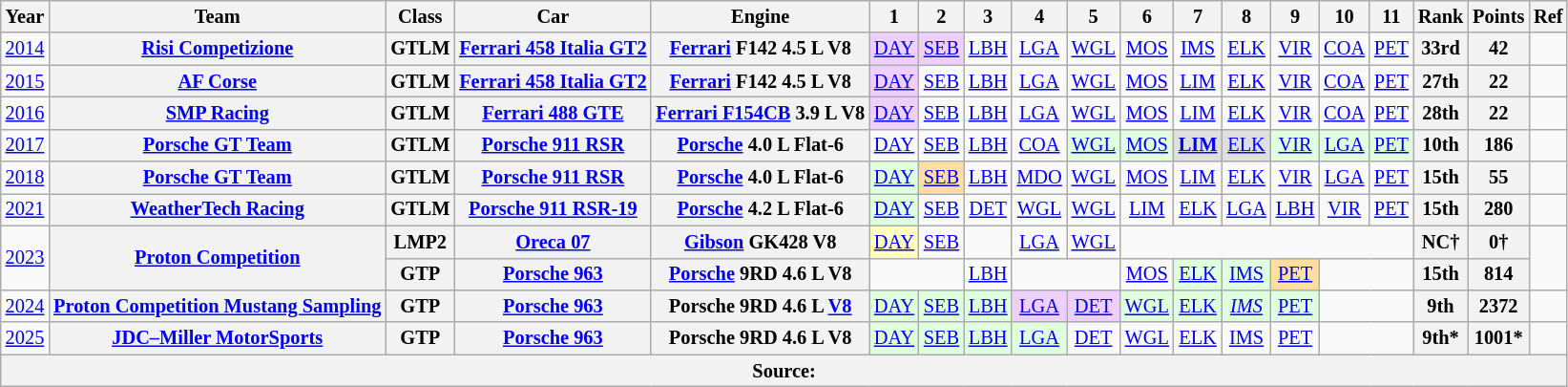<table class="wikitable" style="text-align:center; font-size:85%">
<tr>
<th>Year</th>
<th>Team</th>
<th>Class</th>
<th>Car</th>
<th>Engine</th>
<th>1</th>
<th>2</th>
<th>3</th>
<th>4</th>
<th>5</th>
<th>6</th>
<th>7</th>
<th>8</th>
<th>9</th>
<th>10</th>
<th>11</th>
<th>Rank</th>
<th>Points</th>
<th>Ref</th>
</tr>
<tr>
<td><a href='#'>2014</a></td>
<th nowrap><a href='#'>Risi Competizione</a></th>
<th>GTLM</th>
<th nowrap><a href='#'>Ferrari 458 Italia GT2</a></th>
<th nowrap><a href='#'>Ferrari</a> F142 4.5 L V8</th>
<td style="background:#EFCFFF;"><a href='#'>DAY</a><br></td>
<td style="background:#EFCFFF;"><a href='#'>SEB</a><br></td>
<td><a href='#'>LBH</a></td>
<td><a href='#'>LGA</a></td>
<td><a href='#'>WGL</a></td>
<td><a href='#'>MOS</a></td>
<td><a href='#'>IMS</a></td>
<td><a href='#'>ELK</a></td>
<td><a href='#'>VIR</a></td>
<td><a href='#'>COA</a></td>
<td><a href='#'>PET</a></td>
<th>33rd</th>
<th>42</th>
<td></td>
</tr>
<tr>
<td><a href='#'>2015</a></td>
<th nowrap><a href='#'>AF Corse</a></th>
<th>GTLM</th>
<th nowrap><a href='#'>Ferrari 458 Italia GT2</a></th>
<th nowrap><a href='#'>Ferrari</a> F142 4.5 L V8</th>
<td style="background:#EFCFFF;"><a href='#'>DAY</a><br></td>
<td><a href='#'>SEB</a></td>
<td><a href='#'>LBH</a></td>
<td><a href='#'>LGA</a></td>
<td><a href='#'>WGL</a></td>
<td><a href='#'>MOS</a></td>
<td><a href='#'>LIM</a></td>
<td><a href='#'>ELK</a></td>
<td><a href='#'>VIR</a></td>
<td><a href='#'>COA</a></td>
<td><a href='#'>PET</a></td>
<th>27th</th>
<th>22</th>
<td></td>
</tr>
<tr>
<td><a href='#'>2016</a></td>
<th nowrap><a href='#'>SMP Racing</a></th>
<th>GTLM</th>
<th nowrap><a href='#'>Ferrari 488 GTE</a></th>
<th nowrap><a href='#'>Ferrari F154CB</a> 3.9 L V8</th>
<td style="background:#EFCFFF;"><a href='#'>DAY</a><br></td>
<td><a href='#'>SEB</a></td>
<td><a href='#'>LBH</a></td>
<td><a href='#'>LGA</a></td>
<td><a href='#'>WGL</a></td>
<td><a href='#'>MOS</a></td>
<td><a href='#'>LIM</a></td>
<td><a href='#'>ELK</a></td>
<td><a href='#'>VIR</a></td>
<td><a href='#'>COA</a></td>
<td><a href='#'>PET</a></td>
<th>28th</th>
<th>22</th>
<td></td>
</tr>
<tr>
<td><a href='#'>2017</a></td>
<th nowrap><a href='#'>Porsche GT Team</a></th>
<th>GTLM</th>
<th nowrap><a href='#'>Porsche 911 RSR</a></th>
<th nowrap><a href='#'>Porsche</a> 4.0 L Flat-6</th>
<td><a href='#'>DAY</a></td>
<td><a href='#'>SEB</a></td>
<td><a href='#'>LBH</a></td>
<td><a href='#'>COA</a></td>
<td style="background:#DFFFDF;"><a href='#'>WGL</a><br></td>
<td style="background:#DFFFDF;"><a href='#'>MOS</a><br></td>
<td style="background:#DFDFDF;"><strong><a href='#'>LIM</a></strong><br></td>
<td style="background:#DFDFDF;"><a href='#'>ELK</a><br></td>
<td style="background:#DFFFDF;"><a href='#'>VIR</a><br></td>
<td style="background:#DFFFDF;"><a href='#'>LGA</a><br></td>
<td style="background:#DFFFDF;"><a href='#'>PET</a><br></td>
<th>10th</th>
<th>186</th>
<td></td>
</tr>
<tr>
<td><a href='#'>2018</a></td>
<th nowrap><a href='#'>Porsche GT Team</a></th>
<th>GTLM</th>
<th nowrap><a href='#'>Porsche 911 RSR</a></th>
<th nowrap><a href='#'>Porsche</a> 4.0 L Flat-6</th>
<td style="background:#DFFFDF;"><a href='#'>DAY</a><br></td>
<td style="background:#FFDF9F;"><a href='#'>SEB</a><br></td>
<td><a href='#'>LBH</a></td>
<td><a href='#'>MDO</a></td>
<td><a href='#'>WGL</a></td>
<td><a href='#'>MOS</a></td>
<td><a href='#'>LIM</a></td>
<td><a href='#'>ELK</a></td>
<td><a href='#'>VIR</a></td>
<td><a href='#'>LGA</a></td>
<td><a href='#'>PET</a></td>
<th>15th</th>
<th>55</th>
<td></td>
</tr>
<tr>
<td><a href='#'>2021</a></td>
<th nowrap><a href='#'>WeatherTech Racing</a></th>
<th>GTLM</th>
<th nowrap><a href='#'>Porsche 911 RSR-19</a></th>
<th nowrap><a href='#'>Porsche</a> 4.2 L Flat-6</th>
<td style="background:#DFFFDF;"><a href='#'>DAY</a><br></td>
<td><a href='#'>SEB</a></td>
<td><a href='#'>DET</a></td>
<td><a href='#'>WGL</a></td>
<td><a href='#'>WGL</a></td>
<td><a href='#'>LIM</a></td>
<td><a href='#'>ELK</a></td>
<td><a href='#'>LGA</a></td>
<td><a href='#'>LBH</a></td>
<td><a href='#'>VIR</a></td>
<td><a href='#'>PET</a></td>
<th>15th</th>
<th>280</th>
<td></td>
</tr>
<tr>
<td rowspan=2><a href='#'>2023</a></td>
<th rowspan=2><a href='#'>Proton Competition</a></th>
<th>LMP2</th>
<th nowrap><a href='#'>Oreca 07</a></th>
<th nowrap><a href='#'>Gibson</a> GK428 V8</th>
<td style="background:#FFFFBF;"><a href='#'>DAY</a><br></td>
<td><a href='#'>SEB</a></td>
<td></td>
<td><a href='#'>LGA</a></td>
<td><a href='#'>WGL</a></td>
<td colspan=6></td>
<th>NC†</th>
<th>0†</th>
<td rowspan="2"></td>
</tr>
<tr>
<th>GTP</th>
<th nowrap><a href='#'>Porsche 963</a></th>
<th nowrap><a href='#'>Porsche</a> 9RD 4.6 L V8</th>
<td colspan=2></td>
<td><a href='#'>LBH</a></td>
<td colspan=2></td>
<td><a href='#'>MOS</a></td>
<td style="background:#DFFFDF;"><a href='#'>ELK</a><br></td>
<td style="background:#DFFFDF;"><a href='#'>IMS</a><br></td>
<td style="background:#FFDF9F;"><a href='#'>PET</a><br></td>
<td colspan=2></td>
<th>15th</th>
<th>814</th>
</tr>
<tr>
<td><a href='#'>2024</a></td>
<th><a href='#'>Proton Competition Mustang Sampling</a></th>
<th>GTP</th>
<th nowrap><a href='#'>Porsche 963</a></th>
<th nowrap>Porsche 9RD 4.6 L <a href='#'>V8</a></th>
<td style="background:#DFFFDF;"><a href='#'>DAY</a><br></td>
<td style="background:#DFFFDF;"><a href='#'>SEB</a><br></td>
<td style="background:#DFFFDF;"><a href='#'>LBH</a><br></td>
<td style="background:#EFCFFF;"><a href='#'>LGA</a><br></td>
<td style="background:#EFCFFF;"><a href='#'>DET</a><br></td>
<td style="background:#DFFFDF;"><a href='#'>WGL</a><br></td>
<td style="background:#DFFFDF;"><a href='#'>ELK</a><br></td>
<td style="background:#DFFFDF;"><em><a href='#'>IMS</a></em><br></td>
<td style="background:#DFFFDF;"><a href='#'>PET</a><br></td>
<td colspan=2></td>
<th>9th</th>
<th>2372</th>
<td></td>
</tr>
<tr>
<td><a href='#'>2025</a></td>
<th nowrap><a href='#'>JDC–Miller MotorSports</a></th>
<th>GTP</th>
<th nowrap><a href='#'>Porsche 963</a></th>
<th nowrap>Porsche 9RD 4.6 L V8</th>
<td style="background:#DFFFDF;"><a href='#'>DAY</a><br></td>
<td style="background:#DFFFDF;"><a href='#'>SEB</a><br></td>
<td style="background:#DFFFDF;"><a href='#'>LBH</a><br></td>
<td style="background:#DFFFDF;"><a href='#'>LGA</a><br></td>
<td style="background:#;"><a href='#'>DET</a><br></td>
<td style="background:#;"><a href='#'>WGL</a><br></td>
<td style="background:#;"><a href='#'>ELK</a><br></td>
<td style="background:#;"><a href='#'>IMS</a><br></td>
<td style="background:#;"><a href='#'>PET</a><br></td>
<td colspan=2></td>
<th>9th*</th>
<th>1001*</th>
</tr>
<tr>
<th colspan="19">Source:</th>
</tr>
</table>
